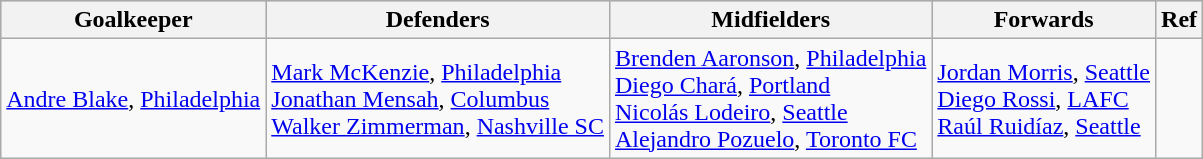<table class="wikitable">
<tr style="background:#cccccc;">
<th>Goalkeeper</th>
<th>Defenders</th>
<th>Midfielders</th>
<th>Forwards</th>
<th>Ref</th>
</tr>
<tr>
<td> <a href='#'>Andre Blake</a>, <a href='#'>Philadelphia</a></td>
<td> <a href='#'>Mark McKenzie</a>, <a href='#'>Philadelphia</a><br> <a href='#'>Jonathan Mensah</a>, <a href='#'>Columbus</a><br> <a href='#'>Walker Zimmerman</a>, <a href='#'>Nashville SC</a></td>
<td> <a href='#'>Brenden Aaronson</a>, <a href='#'>Philadelphia</a><br> <a href='#'>Diego Chará</a>, <a href='#'>Portland</a><br> <a href='#'>Nicolás Lodeiro</a>, <a href='#'>Seattle</a><br> <a href='#'>Alejandro Pozuelo</a>, <a href='#'>Toronto FC</a></td>
<td> <a href='#'>Jordan Morris</a>, <a href='#'>Seattle</a><br> <a href='#'>Diego Rossi</a>, <a href='#'>LAFC</a><br> <a href='#'>Raúl Ruidíaz</a>, <a href='#'>Seattle</a></td>
<td></td>
</tr>
</table>
